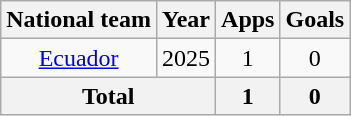<table class="wikitable" style="text-align:center">
<tr>
<th>National team</th>
<th>Year</th>
<th>Apps</th>
<th>Goals</th>
</tr>
<tr>
<td rowspan="1"><a href='#'>Ecuador</a></td>
<td>2025</td>
<td>1</td>
<td>0</td>
</tr>
<tr>
<th colspan="2">Total</th>
<th>1</th>
<th>0</th>
</tr>
</table>
